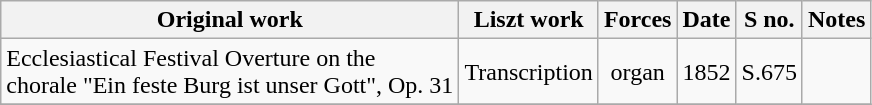<table class="wikitable">
<tr>
<th>Original work</th>
<th>Liszt work</th>
<th>Forces</th>
<th>Date</th>
<th>S no.</th>
<th>Notes</th>
</tr>
<tr>
<td>Ecclesiastical Festival Overture on the <br>chorale "Ein feste Burg ist unser Gott", Op. 31</td>
<td>Transcription</td>
<td style="text-align: center">organ</td>
<td>1852</td>
<td>S.675</td>
<td></td>
</tr>
<tr>
</tr>
</table>
